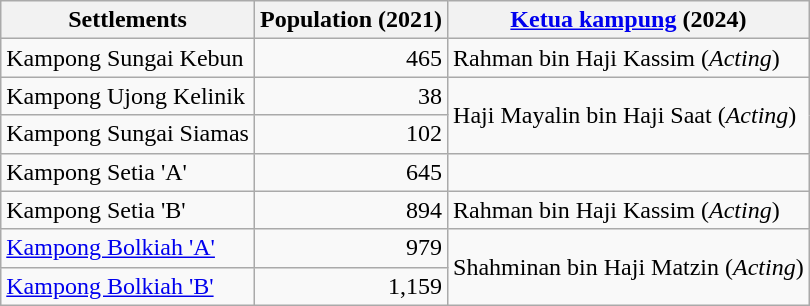<table class="wikitable">
<tr>
<th>Settlements</th>
<th>Population (2021)</th>
<th><a href='#'>Ketua kampung</a> (2024)</th>
</tr>
<tr>
<td>Kampong Sungai Kebun</td>
<td align="right">465</td>
<td>Rahman bin Haji Kassim (<em>Acting</em>)</td>
</tr>
<tr>
<td>Kampong Ujong Kelinik</td>
<td align="right">38</td>
<td rowspan="2">Haji Mayalin bin Haji Saat (<em>Acting</em>)</td>
</tr>
<tr>
<td>Kampong Sungai Siamas</td>
<td align="right">102</td>
</tr>
<tr>
<td>Kampong Setia 'A'</td>
<td align="right">645</td>
<td></td>
</tr>
<tr>
<td>Kampong Setia 'B'</td>
<td align="right">894</td>
<td>Rahman bin Haji Kassim (<em>Acting</em>)</td>
</tr>
<tr>
<td><a href='#'>Kampong Bolkiah 'A'</a></td>
<td align="right">979</td>
<td rowspan="2">Shahminan bin Haji Matzin (<em>Acting</em>)</td>
</tr>
<tr>
<td><a href='#'>Kampong Bolkiah 'B'</a></td>
<td align="right">1,159</td>
</tr>
</table>
